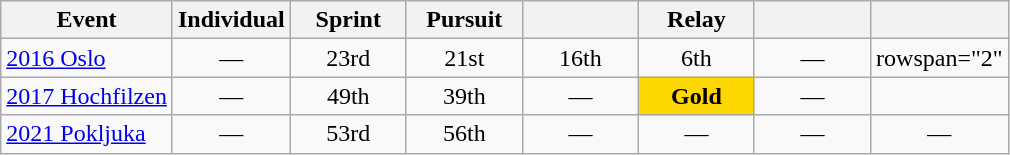<table class="wikitable" style="text-align: center;">
<tr ">
<th>Event</th>
<th style="width:70px;">Individual</th>
<th style="width:70px;">Sprint</th>
<th style="width:70px;">Pursuit</th>
<th style="width:70px;"></th>
<th style="width:70px;">Relay</th>
<th style="width:70px;"></th>
<th style="width:70px;"></th>
</tr>
<tr>
<td align=left> <a href='#'>2016 Oslo</a></td>
<td>—</td>
<td>23rd</td>
<td>21st</td>
<td>16th</td>
<td>6th</td>
<td>—</td>
<td>rowspan="2" </td>
</tr>
<tr>
<td align=left> <a href='#'>2017 Hochfilzen</a></td>
<td>—</td>
<td>49th</td>
<td>39th</td>
<td>—</td>
<td style="background:gold"><strong>Gold</strong></td>
<td>—</td>
</tr>
<tr>
<td align=left> <a href='#'>2021 Pokljuka</a></td>
<td>—</td>
<td>53rd</td>
<td>56th</td>
<td>—</td>
<td>—</td>
<td>—</td>
<td>—</td>
</tr>
</table>
